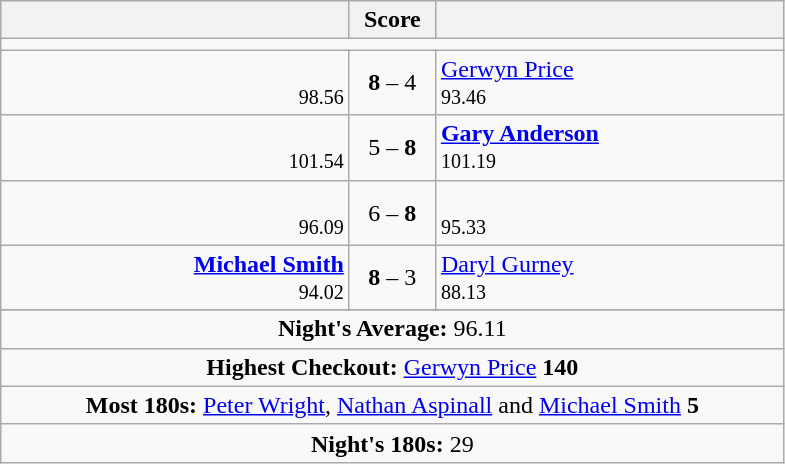<table class=wikitable style="text-align:center">
<tr>
<th width=225></th>
<th width=50>Score</th>
<th width=225></th>
</tr>
<tr align=centre>
<td colspan="3"></td>
</tr>
<tr align=left>
<td align=right> <br> <small><span>98.56</span></small></td>
<td align=center><strong>8</strong> – 4</td>
<td> <a href='#'>Gerwyn Price</a> <br> <small><span>93.46</span></small></td>
</tr>
<tr align=left>
<td align=right> <br> <small><span>101.54</span></small></td>
<td align=center>5 – <strong>8</strong></td>
<td> <strong><a href='#'>Gary Anderson</a></strong> <br> <small><span>101.19</span></small></td>
</tr>
<tr align=left>
<td align=right> <br> <small><span>96.09</span></small></td>
<td align=center>6 – <strong>8</strong></td>
<td> <br> <small><span>95.33</span></small></td>
</tr>
<tr align=left>
<td align=right><strong><a href='#'>Michael Smith</a></strong>  <br> <small><span>94.02</span></small></td>
<td align=center><strong>8</strong> – 3</td>
<td> <a href='#'>Daryl Gurney</a> <br> <small><span>88.13</span></small></td>
</tr>
<tr align=center>
</tr>
<tr align=center>
<td colspan="3"><strong>Night's Average:</strong> 96.11</td>
</tr>
<tr align=center>
<td colspan="3"><strong>Highest Checkout:</strong>  <a href='#'>Gerwyn Price</a> <strong>140</strong></td>
</tr>
<tr align=center>
<td colspan="3"><strong>Most 180s:</strong>  <a href='#'>Peter Wright</a>,  <a href='#'>Nathan Aspinall</a> and  <a href='#'>Michael Smith</a> <strong>5</strong></td>
</tr>
<tr align=center>
<td colspan="3"><strong>Night's 180s:</strong> 29</td>
</tr>
</table>
